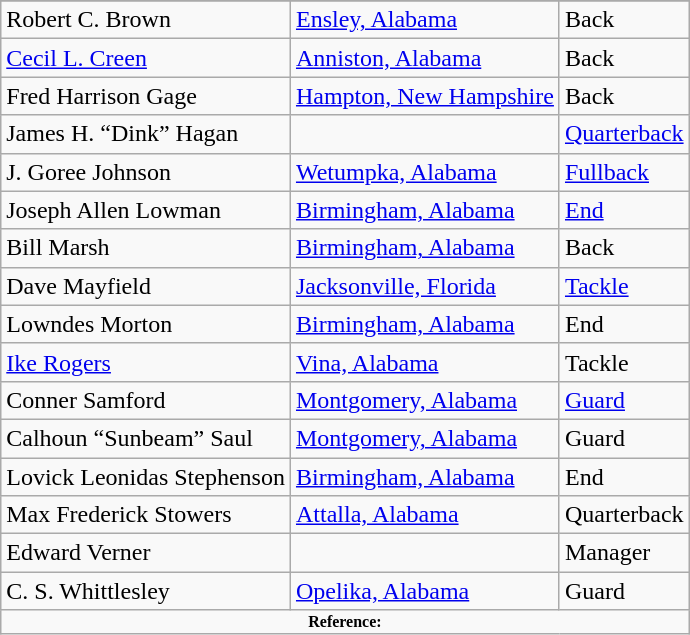<table class="wikitable">
<tr>
</tr>
<tr>
<td>Robert C. Brown</td>
<td><a href='#'>Ensley, Alabama</a></td>
<td>Back</td>
</tr>
<tr>
<td><a href='#'>Cecil L. Creen</a></td>
<td><a href='#'>Anniston, Alabama</a></td>
<td>Back</td>
</tr>
<tr>
<td>Fred Harrison Gage</td>
<td><a href='#'>Hampton, New Hampshire</a></td>
<td>Back</td>
</tr>
<tr>
<td>James H. “Dink” Hagan</td>
<td></td>
<td><a href='#'>Quarterback</a></td>
</tr>
<tr>
<td>J. Goree Johnson</td>
<td><a href='#'>Wetumpka, Alabama</a></td>
<td><a href='#'>Fullback</a></td>
</tr>
<tr>
<td>Joseph Allen Lowman</td>
<td><a href='#'>Birmingham, Alabama</a></td>
<td><a href='#'>End</a></td>
</tr>
<tr>
<td>Bill Marsh</td>
<td><a href='#'>Birmingham, Alabama</a></td>
<td>Back</td>
</tr>
<tr>
<td>Dave Mayfield</td>
<td><a href='#'>Jacksonville, Florida</a></td>
<td><a href='#'>Tackle</a></td>
</tr>
<tr>
<td>Lowndes Morton</td>
<td><a href='#'>Birmingham, Alabama</a></td>
<td>End</td>
</tr>
<tr>
<td><a href='#'>Ike Rogers</a></td>
<td><a href='#'>Vina, Alabama</a></td>
<td>Tackle</td>
</tr>
<tr>
<td>Conner Samford</td>
<td><a href='#'>Montgomery, Alabama</a></td>
<td><a href='#'>Guard</a></td>
</tr>
<tr>
<td>Calhoun “Sunbeam” Saul</td>
<td><a href='#'>Montgomery, Alabama</a></td>
<td>Guard</td>
</tr>
<tr>
<td>Lovick Leonidas Stephenson</td>
<td><a href='#'>Birmingham, Alabama</a></td>
<td>End</td>
</tr>
<tr>
<td>Max Frederick Stowers</td>
<td><a href='#'>Attalla, Alabama</a></td>
<td>Quarterback</td>
</tr>
<tr>
<td>Edward Verner</td>
<td></td>
<td>Manager</td>
</tr>
<tr>
<td>C. S. Whittlesley</td>
<td><a href='#'>Opelika, Alabama</a></td>
<td>Guard</td>
</tr>
<tr>
<td colspan="3" style="font-size: 8pt" align="center"><strong>Reference:</strong></td>
</tr>
</table>
